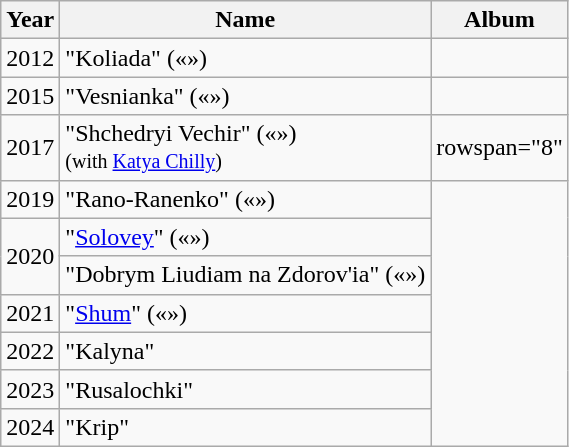<table class="wikitable" style="text-align:center">
<tr>
<th rowspan="1">Year</th>
<th rowspan="1">Name</th>
<th rowspan="1">Album</th>
</tr>
<tr>
<td>2012</td>
<td align=left>"Koliada" («»)</td>
<td></td>
</tr>
<tr>
<td>2015</td>
<td align=left>"Vesnianka" («»)</td>
<td><em></em></td>
</tr>
<tr>
<td>2017</td>
<td align=left>"Shchedryi Vechir" («»)<br><small>(with <a href='#'>Katya Chilly</a>)</small></td>
<td>rowspan="8" </td>
</tr>
<tr>
<td>2019</td>
<td align=left>"Rano-Ranenko" («»)</td>
</tr>
<tr>
<td rowspan="2">2020</td>
<td align=left>"<a href='#'>Solovey</a>" («»)</td>
</tr>
<tr>
<td align=left>"Dobrym Liudiam na Zdorov'ia" («»)</td>
</tr>
<tr>
<td>2021</td>
<td align=left>"<a href='#'>Shum</a>" («»)</td>
</tr>
<tr>
<td>2022</td>
<td align=left>"Kalyna" </td>
</tr>
<tr>
<td>2023</td>
<td align=left>"Rusalochki"</td>
</tr>
<tr>
<td>2024</td>
<td align=left>"Krip"</td>
</tr>
</table>
